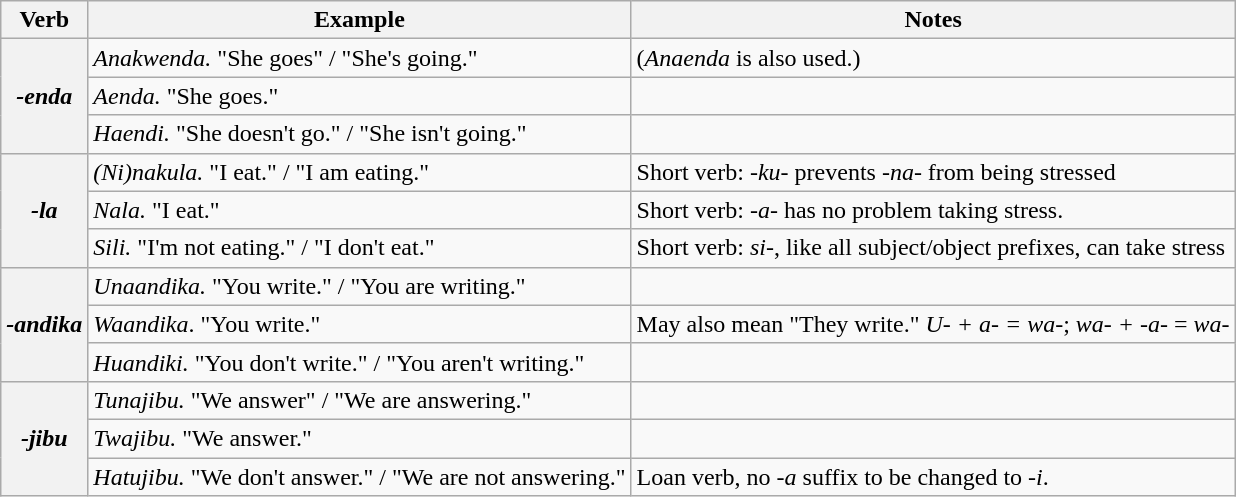<table class="wikitable">
<tr>
<th>Verb</th>
<th>Example</th>
<th>Notes</th>
</tr>
<tr>
<th rowspan="3"><em>-enda</em></th>
<td><em>Anakwenda.</em> "She goes" / "She's going."</td>
<td>(<em>Anaenda</em> is also used.)</td>
</tr>
<tr>
<td><em>Aenda.</em> "She goes."</td>
<td></td>
</tr>
<tr>
<td><em>Haendi.</em> "She doesn't go." / "She isn't going."</td>
<td></td>
</tr>
<tr>
<th rowspan="3"><em>-la</em></th>
<td><em>(Ni)nakula.</em> "I eat." / "I am eating."</td>
<td>Short verb: <em>-ku-</em> prevents <em>-na-</em> from being stressed</td>
</tr>
<tr>
<td><em>Nala.</em> "I eat."</td>
<td>Short verb: <em>-a-</em> has no problem taking stress.</td>
</tr>
<tr>
<td><em>Sili.</em> "I'm not eating." / "I don't eat."</td>
<td>Short verb: <em>si-</em>, like all subject/object prefixes, can take stress</td>
</tr>
<tr>
<th rowspan="3"><em>-andika</em></th>
<td><em>Unaandika.</em> "You write." / "You are writing."</td>
<td></td>
</tr>
<tr>
<td><em>Waandika</em>. "You write."</td>
<td>May also mean "They write." <em>U- + a- = wa-</em>; <em>wa- + -a-</em> = <em>wa-</em></td>
</tr>
<tr>
<td><em>Huandiki.</em> "You don't write." / "You aren't writing."</td>
<td></td>
</tr>
<tr>
<th rowspan="3"><em>-jibu</em></th>
<td><em>Tunajibu.</em> "We answer" / "We are answering."</td>
<td></td>
</tr>
<tr>
<td><em>Twajibu.</em> "We answer."</td>
<td></td>
</tr>
<tr>
<td><em>Hatujibu.</em> "We don't answer." / "We are not answering."</td>
<td>Loan verb, no <em>-a</em> suffix to be changed to -<em>i</em>.</td>
</tr>
</table>
